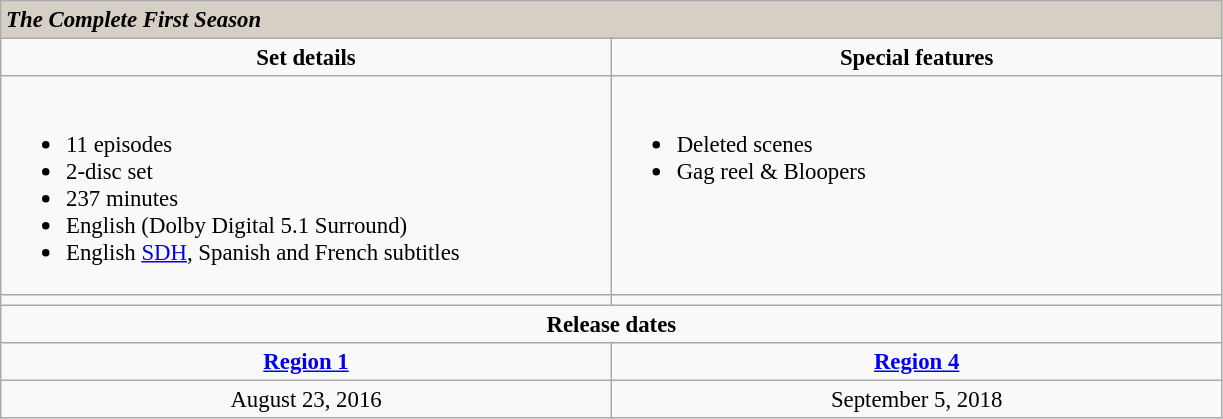<table class="wikitable" style="font-size: 95%;">
<tr style="background:#D6CFC5;">
<td colspan="6"><span> <strong><em>The Complete First Season</em></strong></span></td>
</tr>
<tr style="vertical-align:top; text-align:center;">
<td style="width:400px;" colspan="3"><strong>Set details</strong></td>
<td style="width:400px; " colspan="3"><strong>Special features</strong></td>
</tr>
<tr valign="top">
<td colspan="3" style="text-align:left; width:400px;"><br><ul><li>11 episodes</li><li>2-disc set</li><li>237 minutes</li><li>English (Dolby Digital 5.1 Surround)</li><li>English <a href='#'>SDH</a>, Spanish and French subtitles</li></ul></td>
<td colspan="3" style="text-align:left; width:400px;"><br><ul><li>Deleted scenes</li><li>Gag reel & Bloopers</li></ul></td>
</tr>
<tr valign="top">
<td colspan="3" style="text-align:left; width:400px;"></td>
<td colspan="3" style="text-align:left; width:400px;"></td>
</tr>
<tr>
<td colspan="6" style="text-align:center;"><strong>Release dates</strong></td>
</tr>
<tr>
<td colspan="3" style="text-align:center;"><strong><a href='#'>Region 1</a></strong></td>
<td colspan="3" style="text-align:center;"><strong><a href='#'>Region 4</a></strong></td>
</tr>
<tr style="text-align:center;">
<td colspan="3">August 23, 2016</td>
<td colspan="3">September 5, 2018</td>
</tr>
</table>
